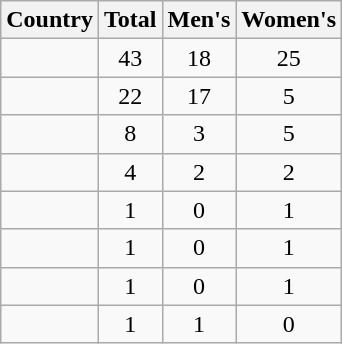<table class="wikitable sortable" style="text-align:center">
<tr>
<th>Country</th>
<th>Total</th>
<th>Men's</th>
<th>Women's</th>
</tr>
<tr>
<td align=left></td>
<td>43</td>
<td>18</td>
<td>25</td>
</tr>
<tr>
<td align=left></td>
<td>22</td>
<td>17</td>
<td>5</td>
</tr>
<tr>
<td align=left></td>
<td>8</td>
<td>3</td>
<td>5</td>
</tr>
<tr>
<td align=left></td>
<td>4</td>
<td>2</td>
<td>2</td>
</tr>
<tr>
<td align=left></td>
<td>1</td>
<td>0</td>
<td>1</td>
</tr>
<tr>
<td align=left></td>
<td>1</td>
<td>0</td>
<td>1</td>
</tr>
<tr>
<td align=left></td>
<td>1</td>
<td>0</td>
<td>1</td>
</tr>
<tr>
<td align=left></td>
<td>1</td>
<td>1</td>
<td>0</td>
</tr>
</table>
